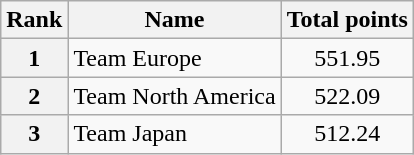<table class="wikitable sortable">
<tr>
<th>Rank</th>
<th>Name</th>
<th>Total points</th>
</tr>
<tr>
<th>1</th>
<td>Team Europe</td>
<td align="center">551.95</td>
</tr>
<tr>
<th>2</th>
<td>Team North America</td>
<td align="center">522.09</td>
</tr>
<tr>
<th>3</th>
<td>Team Japan</td>
<td align="center">512.24</td>
</tr>
</table>
